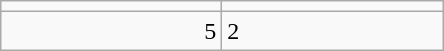<table class="wikitable">
<tr>
<td align=center width=140></td>
<td align=center width=140></td>
</tr>
<tr>
<td align=right>5</td>
<td>2</td>
</tr>
</table>
